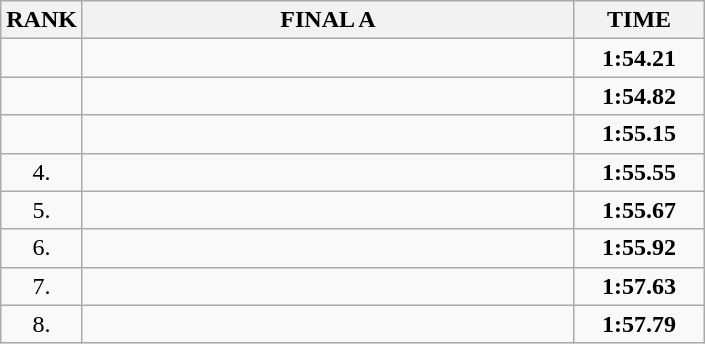<table class="wikitable">
<tr>
<th>RANK</th>
<th style="width: 20em">FINAL A</th>
<th style="width: 5em">TIME</th>
</tr>
<tr>
<td align="center"></td>
<td></td>
<td align="center"><strong>1:54.21</strong></td>
</tr>
<tr>
<td align="center"></td>
<td></td>
<td align="center"><strong>1:54.82</strong></td>
</tr>
<tr>
<td align="center"></td>
<td></td>
<td align="center"><strong>1:55.15</strong></td>
</tr>
<tr>
<td align="center">4.</td>
<td></td>
<td align="center"><strong>1:55.55</strong></td>
</tr>
<tr>
<td align="center">5.</td>
<td></td>
<td align="center"><strong>1:55.67</strong></td>
</tr>
<tr>
<td align="center">6.</td>
<td></td>
<td align="center"><strong>1:55.92</strong></td>
</tr>
<tr>
<td align="center">7.</td>
<td></td>
<td align="center"><strong>1:57.63</strong></td>
</tr>
<tr>
<td align="center">8.</td>
<td></td>
<td align="center"><strong>1:57.79</strong></td>
</tr>
</table>
